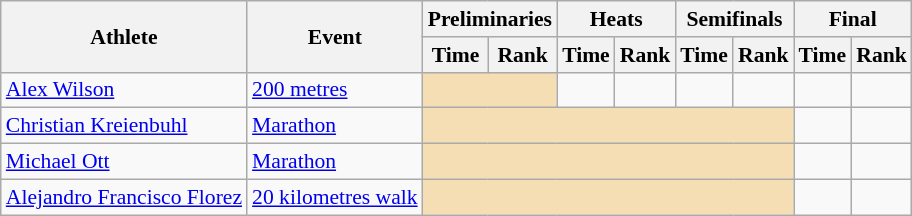<table class=wikitable style="font-size:90%;">
<tr>
<th rowspan="2">Athlete</th>
<th rowspan="2">Event</th>
<th colspan="2">Preliminaries</th>
<th colspan="2">Heats</th>
<th colspan="2">Semifinals</th>
<th colspan="2">Final</th>
</tr>
<tr>
<th>Time</th>
<th>Rank</th>
<th>Time</th>
<th>Rank</th>
<th>Time</th>
<th>Rank</th>
<th>Time</th>
<th>Rank</th>
</tr>
<tr style="border-top: single;">
<td><a href='#'>Alex Wilson</a></td>
<td><a href='#'>200 metres</a></td>
<td colspan= 2 bgcolor="wheat"></td>
<td align=center></td>
<td align=center></td>
<td align=center></td>
<td align=center></td>
<td align=center></td>
<td align=center></td>
</tr>
<tr style="border-top: single;">
<td><a href='#'>Christian Kreienbuhl</a></td>
<td><a href='#'>Marathon</a></td>
<td colspan= 6 bgcolor="wheat"></td>
<td align=center></td>
<td align=center></td>
</tr>
<tr style="border-top: single;">
<td><a href='#'>Michael Ott</a></td>
<td><a href='#'>Marathon</a></td>
<td colspan= 6 bgcolor="wheat"></td>
<td align=center></td>
<td align=center></td>
</tr>
<tr style="border-top: single;">
<td><a href='#'>Alejandro Francisco Florez</a></td>
<td><a href='#'>20 kilometres walk</a></td>
<td colspan= 6 bgcolor="wheat"></td>
<td align=center></td>
<td align=center></td>
</tr>
</table>
